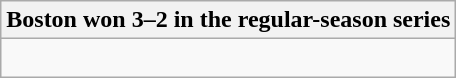<table class="wikitable collapsible collapsed">
<tr>
<th>Boston won 3–2 in the regular-season series</th>
</tr>
<tr>
<td><br>



</td>
</tr>
</table>
